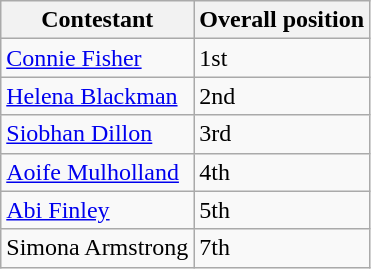<table class="wikitable">
<tr>
<th>Contestant</th>
<th>Overall position</th>
</tr>
<tr>
<td><a href='#'>Connie Fisher</a></td>
<td>1st</td>
</tr>
<tr>
<td><a href='#'>Helena Blackman</a></td>
<td>2nd</td>
</tr>
<tr>
<td><a href='#'>Siobhan Dillon</a></td>
<td>3rd</td>
</tr>
<tr>
<td><a href='#'>Aoife Mulholland</a></td>
<td>4th</td>
</tr>
<tr>
<td><a href='#'>Abi Finley</a></td>
<td>5th</td>
</tr>
<tr>
<td>Simona Armstrong</td>
<td>7th</td>
</tr>
</table>
